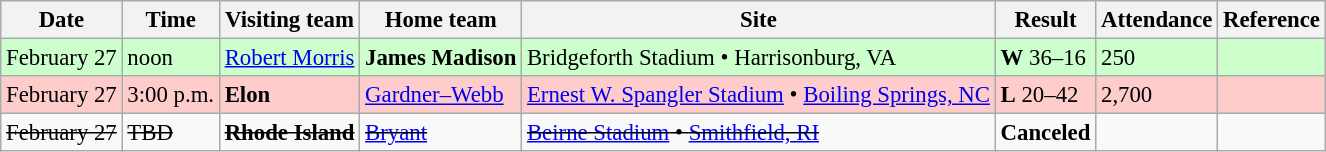<table class="wikitable" style="font-size:95%;">
<tr>
<th>Date</th>
<th>Time</th>
<th>Visiting team</th>
<th>Home team</th>
<th>Site</th>
<th>Result</th>
<th>Attendance</th>
<th class="unsortable">Reference</th>
</tr>
<tr bgcolor=#ccffcc>
<td>February 27</td>
<td>noon</td>
<td><a href='#'>Robert Morris</a></td>
<td><strong>James Madison</strong></td>
<td>Bridgeforth Stadium • Harrisonburg, VA</td>
<td><strong>W</strong> 36–16</td>
<td>250</td>
<td></td>
</tr>
<tr bgcolor=#ffcccc>
<td>February 27</td>
<td>3:00 p.m.</td>
<td><strong>Elon</strong></td>
<td><a href='#'>Gardner–Webb</a></td>
<td><a href='#'>Ernest W. Spangler Stadium</a> • <a href='#'>Boiling Springs, NC</a></td>
<td><strong>L</strong> 20–42</td>
<td>2,700</td>
<td></td>
</tr>
<tr bgcolor=>
<td><s>February 27</s></td>
<td><s>TBD</s></td>
<td><s><strong>Rhode Island</strong></s></td>
<td><s><a href='#'>Bryant</a></s></td>
<td><s><a href='#'>Beirne Stadium</a> • <a href='#'>Smithfield, RI</a></s></td>
<td><strong>Canceled</strong></td>
<td></td>
<td></td>
</tr>
</table>
